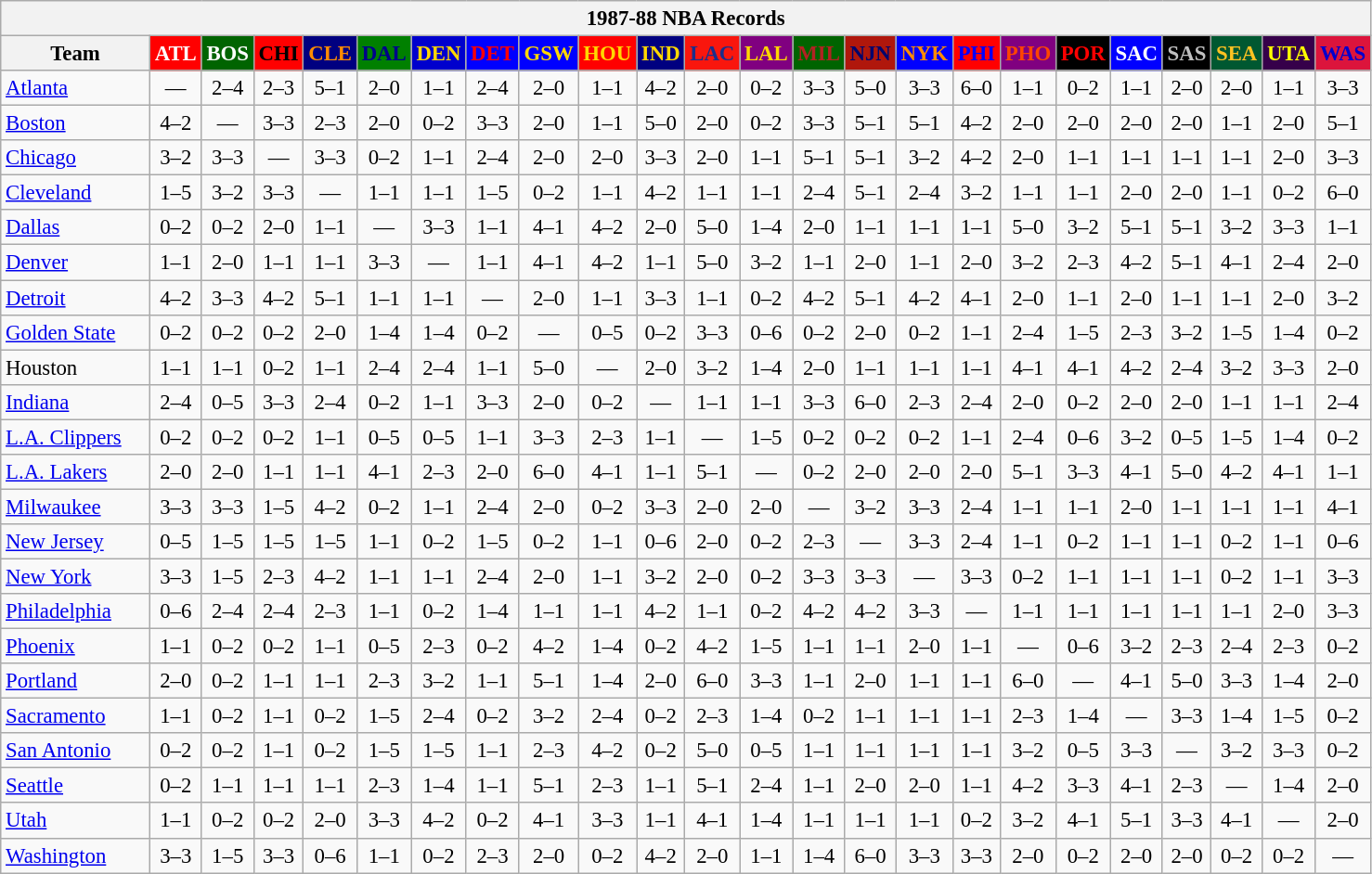<table class="wikitable" style="font-size:95%; text-align:center;">
<tr>
<th colspan=24>1987-88 NBA Records</th>
</tr>
<tr>
<th width=100>Team</th>
<th style="background:#FF0000;color:#FFFFFF;width=35">ATL</th>
<th style="background:#006400;color:#FFFFFF;width=35">BOS</th>
<th style="background:#FF0000;color:#000000;width=35">CHI</th>
<th style="background:#000080;color:#FF8C00;width=35">CLE</th>
<th style="background:#008000;color:#00008B;width=35">DAL</th>
<th style="background:#0000CD;color:#FFD700;width=35">DEN</th>
<th style="background:#0000FF;color:#FF0000;width=35">DET</th>
<th style="background:#0000FF;color:#FFD700;width=35">GSW</th>
<th style="background:#FF0000;color:#FFD700;width=35">HOU</th>
<th style="background:#000080;color:#FFD700;width=35">IND</th>
<th style="background:#F9160D;color:#1A2E8B;width=35">LAC</th>
<th style="background:#800080;color:#FFD700;width=35">LAL</th>
<th style="background:#006400;color:#B22222;width=35">MIL</th>
<th style="background:#B0170C;color:#00056D;width=35">NJN</th>
<th style="background:#0000FF;color:#FF8C00;width=35">NYK</th>
<th style="background:#FF0000;color:#0000FF;width=35">PHI</th>
<th style="background:#800080;color:#FF4500;width=35">PHO</th>
<th style="background:#000000;color:#FF0000;width=35">POR</th>
<th style="background:#0000FF;color:#FFFFFF;width=35">SAC</th>
<th style="background:#000000;color:#C0C0C0;width=35">SAS</th>
<th style="background:#005831;color:#FFC322;width=35">SEA</th>
<th style="background:#36004A;color:#FFFF00;width=35">UTA</th>
<th style="background:#DC143C;color:#0000CD;width=35">WAS</th>
</tr>
<tr>
<td style="text-align:left;"><a href='#'>Atlanta</a></td>
<td>—</td>
<td>2–4</td>
<td>2–3</td>
<td>5–1</td>
<td>2–0</td>
<td>1–1</td>
<td>2–4</td>
<td>2–0</td>
<td>1–1</td>
<td>4–2</td>
<td>2–0</td>
<td>0–2</td>
<td>3–3</td>
<td>5–0</td>
<td>3–3</td>
<td>6–0</td>
<td>1–1</td>
<td>0–2</td>
<td>1–1</td>
<td>2–0</td>
<td>2–0</td>
<td>1–1</td>
<td>3–3</td>
</tr>
<tr>
<td style="text-align:left;"><a href='#'>Boston</a></td>
<td>4–2</td>
<td>—</td>
<td>3–3</td>
<td>2–3</td>
<td>2–0</td>
<td>0–2</td>
<td>3–3</td>
<td>2–0</td>
<td>1–1</td>
<td>5–0</td>
<td>2–0</td>
<td>0–2</td>
<td>3–3</td>
<td>5–1</td>
<td>5–1</td>
<td>4–2</td>
<td>2–0</td>
<td>2–0</td>
<td>2–0</td>
<td>2–0</td>
<td>1–1</td>
<td>2–0</td>
<td>5–1</td>
</tr>
<tr>
<td style="text-align:left;"><a href='#'>Chicago</a></td>
<td>3–2</td>
<td>3–3</td>
<td>—</td>
<td>3–3</td>
<td>0–2</td>
<td>1–1</td>
<td>2–4</td>
<td>2–0</td>
<td>2–0</td>
<td>3–3</td>
<td>2–0</td>
<td>1–1</td>
<td>5–1</td>
<td>5–1</td>
<td>3–2</td>
<td>4–2</td>
<td>2–0</td>
<td>1–1</td>
<td>1–1</td>
<td>1–1</td>
<td>1–1</td>
<td>2–0</td>
<td>3–3</td>
</tr>
<tr>
<td style="text-align:left;"><a href='#'>Cleveland</a></td>
<td>1–5</td>
<td>3–2</td>
<td>3–3</td>
<td>—</td>
<td>1–1</td>
<td>1–1</td>
<td>1–5</td>
<td>0–2</td>
<td>1–1</td>
<td>4–2</td>
<td>1–1</td>
<td>1–1</td>
<td>2–4</td>
<td>5–1</td>
<td>2–4</td>
<td>3–2</td>
<td>1–1</td>
<td>1–1</td>
<td>2–0</td>
<td>2–0</td>
<td>1–1</td>
<td>0–2</td>
<td>6–0</td>
</tr>
<tr>
<td style="text-align:left;"><a href='#'>Dallas</a></td>
<td>0–2</td>
<td>0–2</td>
<td>2–0</td>
<td>1–1</td>
<td>—</td>
<td>3–3</td>
<td>1–1</td>
<td>4–1</td>
<td>4–2</td>
<td>2–0</td>
<td>5–0</td>
<td>1–4</td>
<td>2–0</td>
<td>1–1</td>
<td>1–1</td>
<td>1–1</td>
<td>5–0</td>
<td>3–2</td>
<td>5–1</td>
<td>5–1</td>
<td>3–2</td>
<td>3–3</td>
<td>1–1</td>
</tr>
<tr>
<td style="text-align:left;"><a href='#'>Denver</a></td>
<td>1–1</td>
<td>2–0</td>
<td>1–1</td>
<td>1–1</td>
<td>3–3</td>
<td>—</td>
<td>1–1</td>
<td>4–1</td>
<td>4–2</td>
<td>1–1</td>
<td>5–0</td>
<td>3–2</td>
<td>1–1</td>
<td>2–0</td>
<td>1–1</td>
<td>2–0</td>
<td>3–2</td>
<td>2–3</td>
<td>4–2</td>
<td>5–1</td>
<td>4–1</td>
<td>2–4</td>
<td>2–0</td>
</tr>
<tr>
<td style="text-align:left;"><a href='#'>Detroit</a></td>
<td>4–2</td>
<td>3–3</td>
<td>4–2</td>
<td>5–1</td>
<td>1–1</td>
<td>1–1</td>
<td>—</td>
<td>2–0</td>
<td>1–1</td>
<td>3–3</td>
<td>1–1</td>
<td>0–2</td>
<td>4–2</td>
<td>5–1</td>
<td>4–2</td>
<td>4–1</td>
<td>2–0</td>
<td>1–1</td>
<td>2–0</td>
<td>1–1</td>
<td>1–1</td>
<td>2–0</td>
<td>3–2</td>
</tr>
<tr>
<td style="text-align:left;"><a href='#'>Golden State</a></td>
<td>0–2</td>
<td>0–2</td>
<td>0–2</td>
<td>2–0</td>
<td>1–4</td>
<td>1–4</td>
<td>0–2</td>
<td>—</td>
<td>0–5</td>
<td>0–2</td>
<td>3–3</td>
<td>0–6</td>
<td>0–2</td>
<td>2–0</td>
<td>0–2</td>
<td>1–1</td>
<td>2–4</td>
<td>1–5</td>
<td>2–3</td>
<td>3–2</td>
<td>1–5</td>
<td>1–4</td>
<td>0–2</td>
</tr>
<tr>
<td style="text-align:left;">Houston</td>
<td>1–1</td>
<td>1–1</td>
<td>0–2</td>
<td>1–1</td>
<td>2–4</td>
<td>2–4</td>
<td>1–1</td>
<td>5–0</td>
<td>—</td>
<td>2–0</td>
<td>3–2</td>
<td>1–4</td>
<td>2–0</td>
<td>1–1</td>
<td>1–1</td>
<td>1–1</td>
<td>4–1</td>
<td>4–1</td>
<td>4–2</td>
<td>2–4</td>
<td>3–2</td>
<td>3–3</td>
<td>2–0</td>
</tr>
<tr>
<td style="text-align:left;"><a href='#'>Indiana</a></td>
<td>2–4</td>
<td>0–5</td>
<td>3–3</td>
<td>2–4</td>
<td>0–2</td>
<td>1–1</td>
<td>3–3</td>
<td>2–0</td>
<td>0–2</td>
<td>—</td>
<td>1–1</td>
<td>1–1</td>
<td>3–3</td>
<td>6–0</td>
<td>2–3</td>
<td>2–4</td>
<td>2–0</td>
<td>0–2</td>
<td>2–0</td>
<td>2–0</td>
<td>1–1</td>
<td>1–1</td>
<td>2–4</td>
</tr>
<tr>
<td style="text-align:left;"><a href='#'>L.A. Clippers</a></td>
<td>0–2</td>
<td>0–2</td>
<td>0–2</td>
<td>1–1</td>
<td>0–5</td>
<td>0–5</td>
<td>1–1</td>
<td>3–3</td>
<td>2–3</td>
<td>1–1</td>
<td>—</td>
<td>1–5</td>
<td>0–2</td>
<td>0–2</td>
<td>0–2</td>
<td>1–1</td>
<td>2–4</td>
<td>0–6</td>
<td>3–2</td>
<td>0–5</td>
<td>1–5</td>
<td>1–4</td>
<td>0–2</td>
</tr>
<tr>
<td style="text-align:left;"><a href='#'>L.A. Lakers</a></td>
<td>2–0</td>
<td>2–0</td>
<td>1–1</td>
<td>1–1</td>
<td>4–1</td>
<td>2–3</td>
<td>2–0</td>
<td>6–0</td>
<td>4–1</td>
<td>1–1</td>
<td>5–1</td>
<td>—</td>
<td>0–2</td>
<td>2–0</td>
<td>2–0</td>
<td>2–0</td>
<td>5–1</td>
<td>3–3</td>
<td>4–1</td>
<td>5–0</td>
<td>4–2</td>
<td>4–1</td>
<td>1–1</td>
</tr>
<tr>
<td style="text-align:left;"><a href='#'>Milwaukee</a></td>
<td>3–3</td>
<td>3–3</td>
<td>1–5</td>
<td>4–2</td>
<td>0–2</td>
<td>1–1</td>
<td>2–4</td>
<td>2–0</td>
<td>0–2</td>
<td>3–3</td>
<td>2–0</td>
<td>2–0</td>
<td>—</td>
<td>3–2</td>
<td>3–3</td>
<td>2–4</td>
<td>1–1</td>
<td>1–1</td>
<td>2–0</td>
<td>1–1</td>
<td>1–1</td>
<td>1–1</td>
<td>4–1</td>
</tr>
<tr>
<td style="text-align:left;"><a href='#'>New Jersey</a></td>
<td>0–5</td>
<td>1–5</td>
<td>1–5</td>
<td>1–5</td>
<td>1–1</td>
<td>0–2</td>
<td>1–5</td>
<td>0–2</td>
<td>1–1</td>
<td>0–6</td>
<td>2–0</td>
<td>0–2</td>
<td>2–3</td>
<td>—</td>
<td>3–3</td>
<td>2–4</td>
<td>1–1</td>
<td>0–2</td>
<td>1–1</td>
<td>1–1</td>
<td>0–2</td>
<td>1–1</td>
<td>0–6</td>
</tr>
<tr>
<td style="text-align:left;"><a href='#'>New York</a></td>
<td>3–3</td>
<td>1–5</td>
<td>2–3</td>
<td>4–2</td>
<td>1–1</td>
<td>1–1</td>
<td>2–4</td>
<td>2–0</td>
<td>1–1</td>
<td>3–2</td>
<td>2–0</td>
<td>0–2</td>
<td>3–3</td>
<td>3–3</td>
<td>—</td>
<td>3–3</td>
<td>0–2</td>
<td>1–1</td>
<td>1–1</td>
<td>1–1</td>
<td>0–2</td>
<td>1–1</td>
<td>3–3</td>
</tr>
<tr>
<td style="text-align:left;"><a href='#'>Philadelphia</a></td>
<td>0–6</td>
<td>2–4</td>
<td>2–4</td>
<td>2–3</td>
<td>1–1</td>
<td>0–2</td>
<td>1–4</td>
<td>1–1</td>
<td>1–1</td>
<td>4–2</td>
<td>1–1</td>
<td>0–2</td>
<td>4–2</td>
<td>4–2</td>
<td>3–3</td>
<td>—</td>
<td>1–1</td>
<td>1–1</td>
<td>1–1</td>
<td>1–1</td>
<td>1–1</td>
<td>2–0</td>
<td>3–3</td>
</tr>
<tr>
<td style="text-align:left;"><a href='#'>Phoenix</a></td>
<td>1–1</td>
<td>0–2</td>
<td>0–2</td>
<td>1–1</td>
<td>0–5</td>
<td>2–3</td>
<td>0–2</td>
<td>4–2</td>
<td>1–4</td>
<td>0–2</td>
<td>4–2</td>
<td>1–5</td>
<td>1–1</td>
<td>1–1</td>
<td>2–0</td>
<td>1–1</td>
<td>—</td>
<td>0–6</td>
<td>3–2</td>
<td>2–3</td>
<td>2–4</td>
<td>2–3</td>
<td>0–2</td>
</tr>
<tr>
<td style="text-align:left;"><a href='#'>Portland</a></td>
<td>2–0</td>
<td>0–2</td>
<td>1–1</td>
<td>1–1</td>
<td>2–3</td>
<td>3–2</td>
<td>1–1</td>
<td>5–1</td>
<td>1–4</td>
<td>2–0</td>
<td>6–0</td>
<td>3–3</td>
<td>1–1</td>
<td>2–0</td>
<td>1–1</td>
<td>1–1</td>
<td>6–0</td>
<td>—</td>
<td>4–1</td>
<td>5–0</td>
<td>3–3</td>
<td>1–4</td>
<td>2–0</td>
</tr>
<tr>
<td style="text-align:left;"><a href='#'>Sacramento</a></td>
<td>1–1</td>
<td>0–2</td>
<td>1–1</td>
<td>0–2</td>
<td>1–5</td>
<td>2–4</td>
<td>0–2</td>
<td>3–2</td>
<td>2–4</td>
<td>0–2</td>
<td>2–3</td>
<td>1–4</td>
<td>0–2</td>
<td>1–1</td>
<td>1–1</td>
<td>1–1</td>
<td>2–3</td>
<td>1–4</td>
<td>—</td>
<td>3–3</td>
<td>1–4</td>
<td>1–5</td>
<td>0–2</td>
</tr>
<tr>
<td style="text-align:left;"><a href='#'>San Antonio</a></td>
<td>0–2</td>
<td>0–2</td>
<td>1–1</td>
<td>0–2</td>
<td>1–5</td>
<td>1–5</td>
<td>1–1</td>
<td>2–3</td>
<td>4–2</td>
<td>0–2</td>
<td>5–0</td>
<td>0–5</td>
<td>1–1</td>
<td>1–1</td>
<td>1–1</td>
<td>1–1</td>
<td>3–2</td>
<td>0–5</td>
<td>3–3</td>
<td>—</td>
<td>3–2</td>
<td>3–3</td>
<td>0–2</td>
</tr>
<tr>
<td style="text-align:left;"><a href='#'>Seattle</a></td>
<td>0–2</td>
<td>1–1</td>
<td>1–1</td>
<td>1–1</td>
<td>2–3</td>
<td>1–4</td>
<td>1–1</td>
<td>5–1</td>
<td>2–3</td>
<td>1–1</td>
<td>5–1</td>
<td>2–4</td>
<td>1–1</td>
<td>2–0</td>
<td>2–0</td>
<td>1–1</td>
<td>4–2</td>
<td>3–3</td>
<td>4–1</td>
<td>2–3</td>
<td>—</td>
<td>1–4</td>
<td>2–0</td>
</tr>
<tr>
<td style="text-align:left;"><a href='#'>Utah</a></td>
<td>1–1</td>
<td>0–2</td>
<td>0–2</td>
<td>2–0</td>
<td>3–3</td>
<td>4–2</td>
<td>0–2</td>
<td>4–1</td>
<td>3–3</td>
<td>1–1</td>
<td>4–1</td>
<td>1–4</td>
<td>1–1</td>
<td>1–1</td>
<td>1–1</td>
<td>0–2</td>
<td>3–2</td>
<td>4–1</td>
<td>5–1</td>
<td>3–3</td>
<td>4–1</td>
<td>—</td>
<td>2–0</td>
</tr>
<tr>
<td style="text-align:left;"><a href='#'>Washington</a></td>
<td>3–3</td>
<td>1–5</td>
<td>3–3</td>
<td>0–6</td>
<td>1–1</td>
<td>0–2</td>
<td>2–3</td>
<td>2–0</td>
<td>0–2</td>
<td>4–2</td>
<td>2–0</td>
<td>1–1</td>
<td>1–4</td>
<td>6–0</td>
<td>3–3</td>
<td>3–3</td>
<td>2–0</td>
<td>0–2</td>
<td>2–0</td>
<td>2–0</td>
<td>0–2</td>
<td>0–2</td>
<td>—</td>
</tr>
</table>
